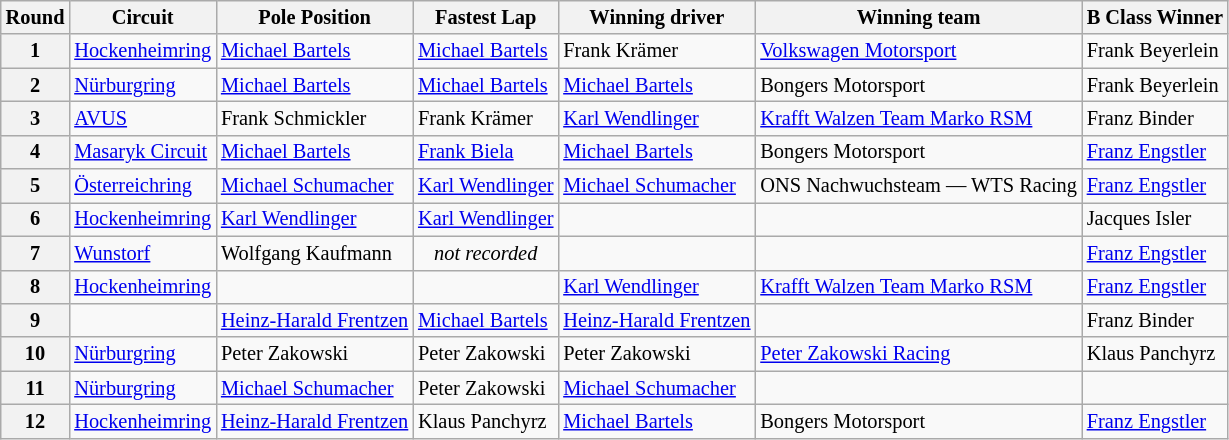<table class="wikitable" style="font-size: 85%;">
<tr>
<th>Round</th>
<th>Circuit</th>
<th>Pole Position</th>
<th>Fastest Lap</th>
<th>Winning driver</th>
<th>Winning team</th>
<th>B Class Winner</th>
</tr>
<tr>
<th>1</th>
<td> <a href='#'>Hockenheimring</a></td>
<td> <a href='#'>Michael Bartels</a></td>
<td> <a href='#'>Michael Bartels</a></td>
<td> Frank Krämer</td>
<td> <a href='#'>Volkswagen Motorsport</a></td>
<td> Frank Beyerlein</td>
</tr>
<tr>
<th>2</th>
<td> <a href='#'>Nürburgring</a></td>
<td> <a href='#'>Michael Bartels</a></td>
<td> <a href='#'>Michael Bartels</a></td>
<td> <a href='#'>Michael Bartels</a></td>
<td> Bongers Motorsport</td>
<td> Frank Beyerlein</td>
</tr>
<tr>
<th>3</th>
<td> <a href='#'>AVUS</a></td>
<td> Frank Schmickler</td>
<td> Frank Krämer</td>
<td> <a href='#'>Karl Wendlinger</a></td>
<td> <a href='#'>Krafft Walzen Team Marko RSM</a></td>
<td> Franz Binder</td>
</tr>
<tr>
<th>4</th>
<td> <a href='#'>Masaryk Circuit</a></td>
<td> <a href='#'>Michael Bartels</a></td>
<td> <a href='#'>Frank Biela</a></td>
<td> <a href='#'>Michael Bartels</a></td>
<td> Bongers Motorsport</td>
<td> <a href='#'>Franz Engstler</a></td>
</tr>
<tr>
<th>5</th>
<td> <a href='#'>Österreichring</a></td>
<td> <a href='#'>Michael Schumacher</a></td>
<td> <a href='#'>Karl Wendlinger</a></td>
<td> <a href='#'>Michael Schumacher</a></td>
<td> ONS Nachwuchsteam — WTS Racing</td>
<td> <a href='#'>Franz Engstler</a></td>
</tr>
<tr>
<th>6</th>
<td> <a href='#'>Hockenheimring</a></td>
<td> <a href='#'>Karl Wendlinger</a></td>
<td> <a href='#'>Karl Wendlinger</a></td>
<td></td>
<td> </td>
<td> Jacques Isler</td>
</tr>
<tr>
<th>7</th>
<td> <a href='#'>Wunstorf</a></td>
<td> Wolfgang Kaufmann</td>
<td align=center><em>not recorded</em></td>
<td></td>
<td> </td>
<td> <a href='#'>Franz Engstler</a></td>
</tr>
<tr>
<th>8</th>
<td> <a href='#'>Hockenheimring</a></td>
<td></td>
<td></td>
<td> <a href='#'>Karl Wendlinger</a></td>
<td> <a href='#'>Krafft Walzen Team Marko RSM</a></td>
<td> <a href='#'>Franz Engstler</a></td>
</tr>
<tr>
<th>9</th>
<td></td>
<td> <a href='#'>Heinz-Harald Frentzen</a></td>
<td> <a href='#'>Michael Bartels</a></td>
<td> <a href='#'>Heinz-Harald Frentzen</a></td>
<td> </td>
<td> Franz Binder</td>
</tr>
<tr>
<th>10</th>
<td> <a href='#'>Nürburgring</a></td>
<td> Peter Zakowski</td>
<td> Peter Zakowski</td>
<td> Peter Zakowski</td>
<td> <a href='#'>Peter Zakowski Racing</a></td>
<td> Klaus Panchyrz</td>
</tr>
<tr>
<th>11</th>
<td> <a href='#'>Nürburgring</a></td>
<td> <a href='#'>Michael Schumacher</a></td>
<td> Peter Zakowski</td>
<td> <a href='#'>Michael Schumacher</a></td>
<td></td>
<td></td>
</tr>
<tr>
<th>12</th>
<td> <a href='#'>Hockenheimring</a></td>
<td> <a href='#'>Heinz-Harald Frentzen</a></td>
<td> Klaus Panchyrz</td>
<td> <a href='#'>Michael Bartels</a></td>
<td> Bongers Motorsport</td>
<td> <a href='#'>Franz Engstler</a></td>
</tr>
</table>
